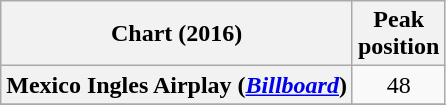<table class="wikitable sortable plainrowheaders">
<tr>
<th scope="col">Chart (2016)</th>
<th scope="col">Peak<br>position</th>
</tr>
<tr>
<th scope="row">Mexico Ingles Airplay (<em><a href='#'>Billboard</a></em>)</th>
<td align="center">48</td>
</tr>
<tr>
</tr>
</table>
